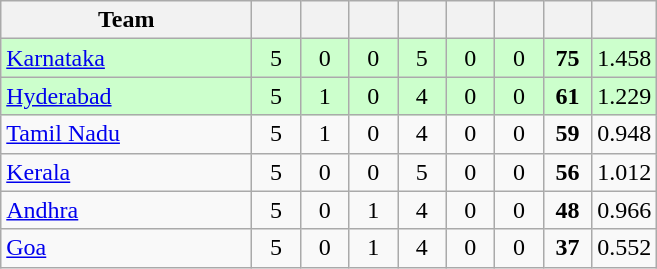<table class="wikitable" style="text-align:center">
<tr>
<th style="width:160px">Team</th>
<th style="width:25px"></th>
<th style="width:25px"></th>
<th style="width:25px"></th>
<th style="width:25px"></th>
<th style="width:25px"></th>
<th style="width:25px"></th>
<th style="width:25px"></th>
<th style="width:25px;"></th>
</tr>
<tr style="background:#cfc;">
<td style="text-align:left"><a href='#'>Karnataka</a></td>
<td>5</td>
<td>0</td>
<td>0</td>
<td>5</td>
<td>0</td>
<td>0</td>
<td><strong>75</strong></td>
<td>1.458</td>
</tr>
<tr style="background:#cfc;">
<td style="text-align:left"><a href='#'>Hyderabad</a></td>
<td>5</td>
<td>1</td>
<td>0</td>
<td>4</td>
<td>0</td>
<td>0</td>
<td><strong>61</strong></td>
<td>1.229</td>
</tr>
<tr>
<td style="text-align:left"><a href='#'>Tamil Nadu</a></td>
<td>5</td>
<td>1</td>
<td>0</td>
<td>4</td>
<td>0</td>
<td>0</td>
<td><strong>59</strong></td>
<td>0.948</td>
</tr>
<tr>
<td style="text-align:left"><a href='#'>Kerala</a></td>
<td>5</td>
<td>0</td>
<td>0</td>
<td>5</td>
<td>0</td>
<td>0</td>
<td><strong>56</strong></td>
<td>1.012</td>
</tr>
<tr>
<td style="text-align:left"><a href='#'>Andhra</a></td>
<td>5</td>
<td>0</td>
<td>1</td>
<td>4</td>
<td>0</td>
<td>0</td>
<td><strong>48</strong></td>
<td>0.966</td>
</tr>
<tr>
<td style="text-align:left"><a href='#'>Goa</a></td>
<td>5</td>
<td>0</td>
<td>1</td>
<td>4</td>
<td>0</td>
<td>0</td>
<td><strong>37</strong></td>
<td>0.552</td>
</tr>
</table>
